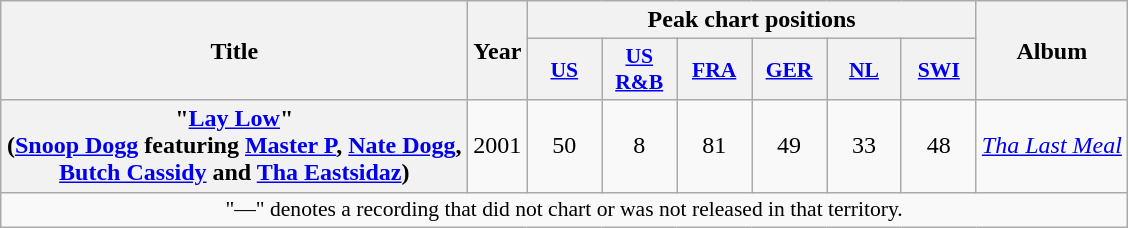<table class="wikitable plainrowheaders" style="text-align:center;">
<tr>
<th scope="col" rowspan="2" style="width:19em;">Title</th>
<th scope="col" rowspan="2">Year</th>
<th scope="col" colspan="6">Peak chart positions</th>
<th scope="col" rowspan="2">Album</th>
</tr>
<tr>
<th style="width:3em; font-size:90%"><a href='#'>US</a><br></th>
<th style="width:3em; font-size:90%"><a href='#'>US<br>R&B</a><br></th>
<th style="width:3em; font-size:90%"><a href='#'>FRA</a><br></th>
<th style="width:3em; font-size:90%"><a href='#'>GER</a><br></th>
<th style="width:3em; font-size:90%"><a href='#'>NL</a><br></th>
<th style="width:3em;font-size:90%;"><a href='#'>SWI</a><br></th>
</tr>
<tr>
<th scope="row">"<a href='#'>Lay Low</a>"<br><span>(<a href='#'>Snoop Dogg</a> featuring <a href='#'>Master P</a>, <a href='#'>Nate Dogg</a>, <a href='#'>Butch Cassidy</a> and <a href='#'>Tha Eastsidaz</a>)</span></th>
<td>2001</td>
<td>50</td>
<td>8</td>
<td>81</td>
<td>49</td>
<td>33</td>
<td>48</td>
<td><em><a href='#'>Tha Last Meal</a></em></td>
</tr>
<tr>
<td colspan="9" style="font-size:90%">"—" denotes a recording that did not chart or was not released in that territory.</td>
</tr>
</table>
